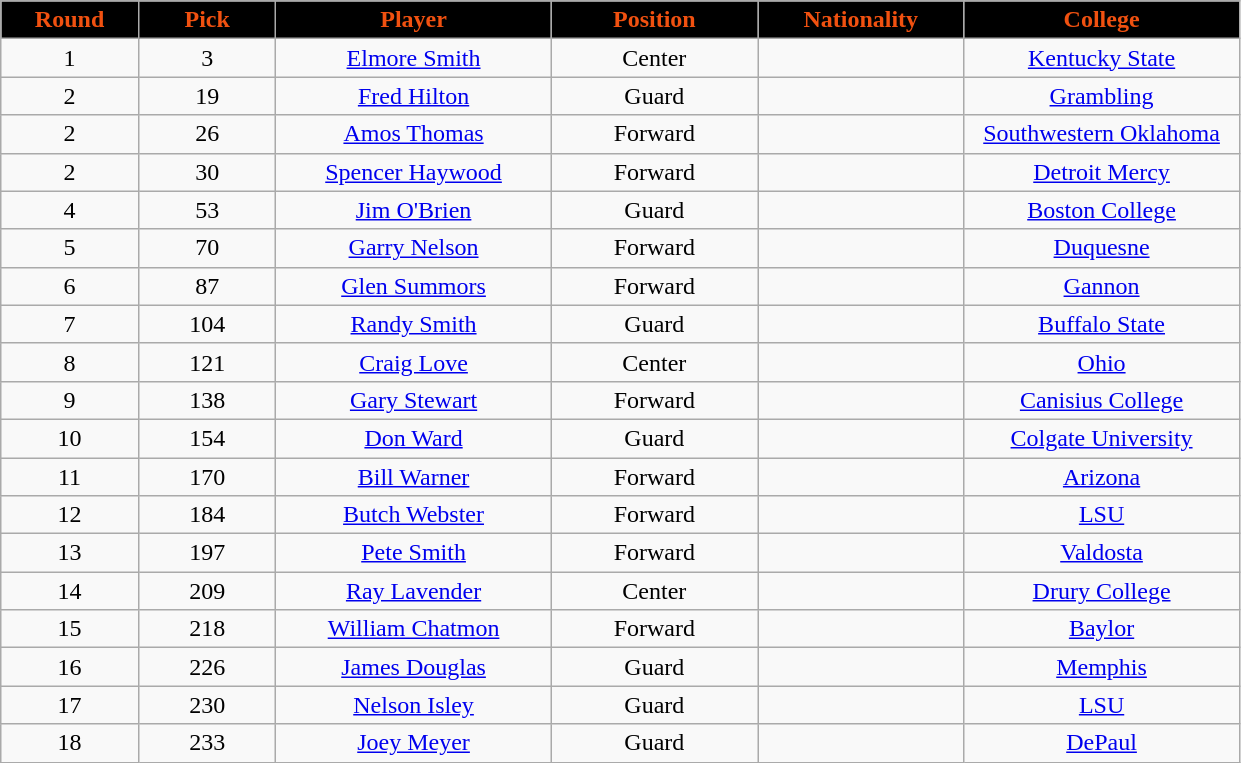<table class="wikitable sortable sortable">
<tr>
<th style="background:#000000; color:#F15110" width="10%">Round</th>
<th style="background:#000000; color:#F15110" width="10%">Pick</th>
<th style="background:#000000; color:#F15110" width="20%">Player</th>
<th style="background:#000000; color:#F15110" width="15%">Position</th>
<th style="background:#000000; color:#F15110" width="15%">Nationality</th>
<th style="background:#000000; color:#F15110" width="20%">College</th>
</tr>
<tr style="text-align: center">
<td>1</td>
<td>3</td>
<td><a href='#'>Elmore Smith</a></td>
<td>Center</td>
<td></td>
<td><a href='#'>Kentucky State</a></td>
</tr>
<tr style="text-align: center">
<td>2</td>
<td>19</td>
<td><a href='#'>Fred Hilton</a></td>
<td>Guard</td>
<td></td>
<td><a href='#'>Grambling</a></td>
</tr>
<tr style="text-align: center">
<td>2</td>
<td>26</td>
<td><a href='#'>Amos Thomas</a></td>
<td>Forward</td>
<td></td>
<td><a href='#'>Southwestern Oklahoma</a></td>
</tr>
<tr style="text-align: center">
<td>2</td>
<td>30</td>
<td><a href='#'>Spencer Haywood</a></td>
<td>Forward</td>
<td></td>
<td><a href='#'>Detroit Mercy</a></td>
</tr>
<tr style="text-align: center">
<td>4</td>
<td>53</td>
<td><a href='#'>Jim O'Brien</a></td>
<td>Guard</td>
<td></td>
<td><a href='#'>Boston College</a></td>
</tr>
<tr style="text-align: center">
<td>5</td>
<td>70</td>
<td><a href='#'>Garry Nelson</a></td>
<td>Forward</td>
<td></td>
<td><a href='#'>Duquesne</a></td>
</tr>
<tr style="text-align: center">
<td>6</td>
<td>87</td>
<td><a href='#'>Glen Summors</a></td>
<td>Forward</td>
<td></td>
<td><a href='#'>Gannon</a></td>
</tr>
<tr style="text-align: center">
<td>7</td>
<td>104</td>
<td><a href='#'>Randy Smith</a></td>
<td>Guard</td>
<td></td>
<td><a href='#'>Buffalo State</a></td>
</tr>
<tr style="text-align: center">
<td>8</td>
<td>121</td>
<td><a href='#'>Craig Love</a></td>
<td>Center</td>
<td></td>
<td><a href='#'>Ohio</a></td>
</tr>
<tr style="text-align: center">
<td>9</td>
<td>138</td>
<td><a href='#'>Gary Stewart</a></td>
<td>Forward</td>
<td></td>
<td><a href='#'>Canisius College</a></td>
</tr>
<tr style="text-align: center">
<td>10</td>
<td>154</td>
<td><a href='#'>Don Ward</a></td>
<td>Guard</td>
<td></td>
<td><a href='#'>Colgate University</a></td>
</tr>
<tr style="text-align: center">
<td>11</td>
<td>170</td>
<td><a href='#'>Bill Warner</a></td>
<td>Forward</td>
<td></td>
<td><a href='#'>Arizona</a></td>
</tr>
<tr style="text-align: center">
<td>12</td>
<td>184</td>
<td><a href='#'>Butch Webster</a></td>
<td>Forward</td>
<td></td>
<td><a href='#'>LSU</a></td>
</tr>
<tr style="text-align: center">
<td>13</td>
<td>197</td>
<td><a href='#'>Pete Smith</a></td>
<td>Forward</td>
<td></td>
<td><a href='#'>Valdosta</a></td>
</tr>
<tr style="text-align: center">
<td>14</td>
<td>209</td>
<td><a href='#'>Ray Lavender</a></td>
<td>Center</td>
<td></td>
<td><a href='#'>Drury College</a></td>
</tr>
<tr style="text-align: center">
<td>15</td>
<td>218</td>
<td><a href='#'>William Chatmon</a></td>
<td>Forward</td>
<td></td>
<td><a href='#'>Baylor</a></td>
</tr>
<tr style="text-align: center">
<td>16</td>
<td>226</td>
<td><a href='#'>James Douglas</a></td>
<td>Guard</td>
<td></td>
<td><a href='#'>Memphis</a></td>
</tr>
<tr style="text-align: center">
<td>17</td>
<td>230</td>
<td><a href='#'>Nelson Isley</a></td>
<td>Guard</td>
<td></td>
<td><a href='#'>LSU</a></td>
</tr>
<tr style="text-align: center">
<td>18</td>
<td>233</td>
<td><a href='#'>Joey Meyer</a></td>
<td>Guard</td>
<td></td>
<td><a href='#'>DePaul</a></td>
</tr>
</table>
